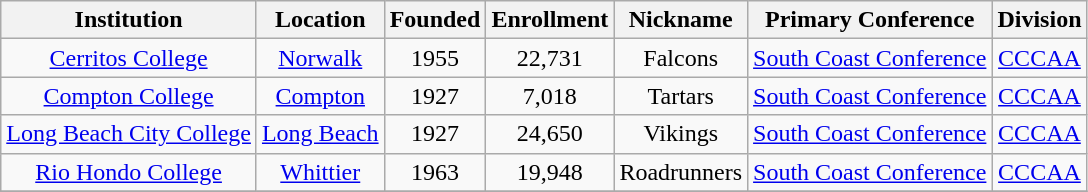<table class="wikitable sortable" style="text-align:center">
<tr>
<th>Institution</th>
<th>Location</th>
<th>Founded</th>
<th>Enrollment</th>
<th>Nickname</th>
<th>Primary Conference</th>
<th>Division</th>
</tr>
<tr>
<td><a href='#'>Cerritos College</a></td>
<td><a href='#'>Norwalk</a></td>
<td>1955</td>
<td>22,731</td>
<td>Falcons</td>
<td><a href='#'>South Coast Conference</a></td>
<td><a href='#'>CCCAA</a></td>
</tr>
<tr>
<td><a href='#'>Compton College</a></td>
<td><a href='#'>Compton</a></td>
<td>1927</td>
<td>7,018</td>
<td>Tartars</td>
<td><a href='#'>South Coast Conference</a></td>
<td><a href='#'>CCCAA</a></td>
</tr>
<tr>
<td><a href='#'>Long Beach City College</a></td>
<td><a href='#'>Long Beach</a></td>
<td>1927</td>
<td>24,650</td>
<td>Vikings</td>
<td><a href='#'>South Coast Conference</a></td>
<td><a href='#'>CCCAA</a></td>
</tr>
<tr>
<td><a href='#'>Rio Hondo College</a></td>
<td><a href='#'>Whittier</a></td>
<td>1963</td>
<td>19,948</td>
<td>Roadrunners</td>
<td><a href='#'>South Coast Conference</a></td>
<td><a href='#'>CCCAA</a></td>
</tr>
<tr>
</tr>
</table>
